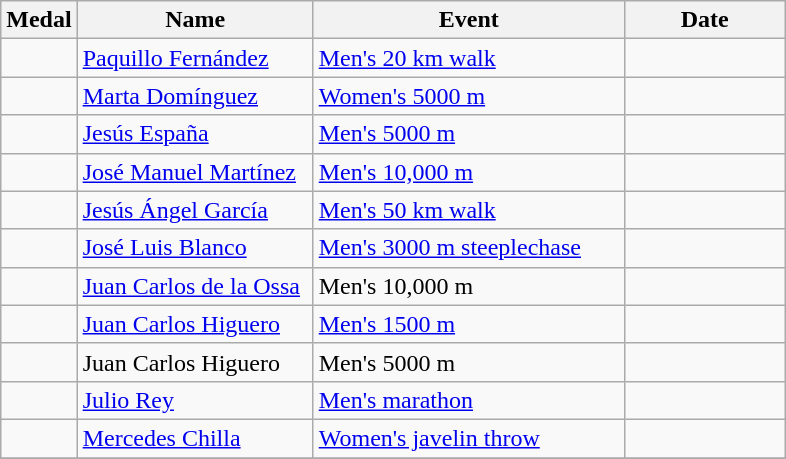<table class="wikitable sortable" style="font-size:100%">
<tr>
<th>Medal</th>
<th width=150>Name</th>
<th width=200>Event</th>
<th width=100>Date</th>
</tr>
<tr>
<td></td>
<td><a href='#'>Paquillo Fernández</a></td>
<td><a href='#'>Men's 20 km walk</a></td>
<td></td>
</tr>
<tr>
<td></td>
<td><a href='#'>Marta Domínguez</a></td>
<td><a href='#'>Women's 5000 m</a></td>
<td></td>
</tr>
<tr>
<td></td>
<td><a href='#'>Jesús España</a></td>
<td><a href='#'>Men's 5000 m</a></td>
<td></td>
</tr>
<tr>
<td></td>
<td><a href='#'>José Manuel Martínez</a></td>
<td><a href='#'>Men's 10,000 m</a></td>
<td></td>
</tr>
<tr>
<td></td>
<td><a href='#'>Jesús Ángel García</a></td>
<td><a href='#'>Men's 50 km walk</a></td>
<td></td>
</tr>
<tr>
<td></td>
<td><a href='#'>José Luis Blanco</a></td>
<td><a href='#'>Men's 3000 m steeplechase</a></td>
<td></td>
</tr>
<tr>
<td></td>
<td><a href='#'>Juan Carlos de la Ossa</a></td>
<td>Men's 10,000 m</td>
<td></td>
</tr>
<tr>
<td></td>
<td><a href='#'>Juan Carlos Higuero</a></td>
<td><a href='#'>Men's 1500 m</a></td>
<td></td>
</tr>
<tr>
<td></td>
<td>Juan Carlos Higuero</td>
<td>Men's 5000 m</td>
<td></td>
</tr>
<tr>
<td></td>
<td><a href='#'>Julio Rey</a></td>
<td><a href='#'>Men's marathon</a></td>
<td></td>
</tr>
<tr>
<td></td>
<td><a href='#'>Mercedes Chilla</a></td>
<td><a href='#'>Women's javelin throw</a></td>
<td></td>
</tr>
<tr>
</tr>
</table>
